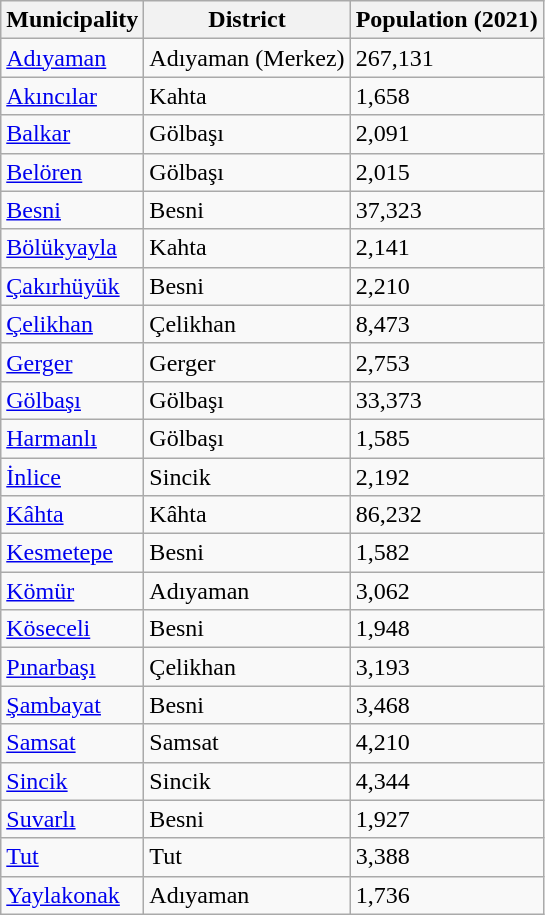<table class="sortable wikitable">
<tr>
<th>Municipality</th>
<th>District</th>
<th>Population (2021)</th>
</tr>
<tr>
<td><a href='#'>Adıyaman</a></td>
<td>Adıyaman (Merkez)</td>
<td>267,131</td>
</tr>
<tr>
<td><a href='#'>Akıncılar</a></td>
<td>Kahta</td>
<td>1,658</td>
</tr>
<tr>
<td><a href='#'>Balkar</a></td>
<td>Gölbaşı</td>
<td>2,091</td>
</tr>
<tr>
<td><a href='#'>Belören</a></td>
<td>Gölbaşı</td>
<td>2,015</td>
</tr>
<tr>
<td><a href='#'>Besni</a></td>
<td>Besni</td>
<td>37,323</td>
</tr>
<tr>
<td><a href='#'>Bölükyayla</a></td>
<td>Kahta</td>
<td>2,141</td>
</tr>
<tr>
<td><a href='#'>Çakırhüyük</a></td>
<td>Besni</td>
<td>2,210</td>
</tr>
<tr>
<td><a href='#'>Çelikhan</a></td>
<td>Çelikhan</td>
<td>8,473</td>
</tr>
<tr>
<td><a href='#'>Gerger</a></td>
<td>Gerger</td>
<td>2,753</td>
</tr>
<tr>
<td><a href='#'>Gölbaşı</a></td>
<td>Gölbaşı</td>
<td>33,373</td>
</tr>
<tr>
<td><a href='#'>Harmanlı</a></td>
<td>Gölbaşı</td>
<td>1,585</td>
</tr>
<tr>
<td><a href='#'>İnlice</a></td>
<td>Sincik</td>
<td>2,192</td>
</tr>
<tr>
<td><a href='#'>Kâhta</a></td>
<td>Kâhta</td>
<td>86,232</td>
</tr>
<tr>
<td><a href='#'>Kesmetepe</a></td>
<td>Besni</td>
<td>1,582</td>
</tr>
<tr>
<td><a href='#'>Kömür</a></td>
<td>Adıyaman</td>
<td>3,062</td>
</tr>
<tr>
<td><a href='#'>Köseceli</a></td>
<td>Besni</td>
<td>1,948</td>
</tr>
<tr>
<td><a href='#'>Pınarbaşı</a></td>
<td>Çelikhan</td>
<td>3,193</td>
</tr>
<tr>
<td><a href='#'>Şambayat</a></td>
<td>Besni</td>
<td>3,468</td>
</tr>
<tr>
<td><a href='#'>Samsat</a></td>
<td>Samsat</td>
<td>4,210</td>
</tr>
<tr>
<td><a href='#'>Sincik</a></td>
<td>Sincik</td>
<td>4,344</td>
</tr>
<tr>
<td><a href='#'>Suvarlı</a></td>
<td>Besni</td>
<td>1,927</td>
</tr>
<tr>
<td><a href='#'>Tut</a></td>
<td>Tut</td>
<td>3,388</td>
</tr>
<tr>
<td><a href='#'>Yaylakonak</a></td>
<td>Adıyaman</td>
<td>1,736</td>
</tr>
</table>
